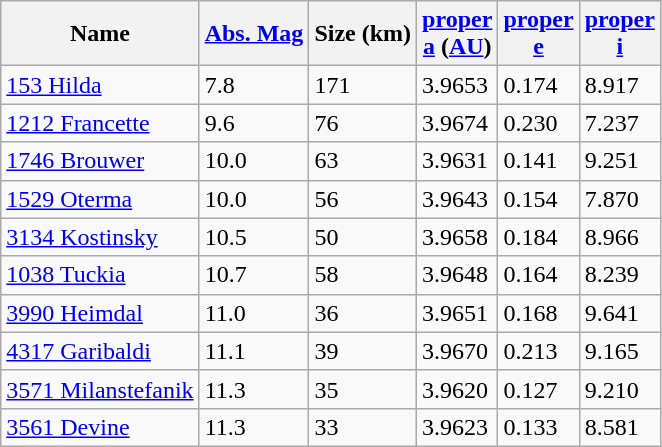<table class="wikitable sortable">
<tr>
<th>Name</th>
<th><a href='#'>Abs. Mag</a></th>
<th>Size (km)</th>
<th><a href='#'>proper<br>a</a> (<a href='#'>AU</a>)</th>
<th><a href='#'>proper<br>e</a></th>
<th><a href='#'>proper<br>i</a></th>
</tr>
<tr>
<td><a href='#'>153 Hilda</a></td>
<td>7.8</td>
<td>171</td>
<td>3.9653</td>
<td>0.174</td>
<td>8.917</td>
</tr>
<tr>
<td><a href='#'>1212 Francette</a></td>
<td>9.6</td>
<td>76</td>
<td>3.9674</td>
<td>0.230</td>
<td>7.237</td>
</tr>
<tr>
<td><a href='#'>1746 Brouwer</a></td>
<td>10.0</td>
<td>63</td>
<td>3.9631</td>
<td>0.141</td>
<td>9.251</td>
</tr>
<tr>
<td><a href='#'>1529 Oterma</a></td>
<td>10.0</td>
<td>56</td>
<td>3.9643</td>
<td>0.154</td>
<td>7.870</td>
</tr>
<tr>
<td><a href='#'>3134 Kostinsky</a></td>
<td>10.5</td>
<td>50</td>
<td>3.9658</td>
<td>0.184</td>
<td>8.966</td>
</tr>
<tr>
<td><a href='#'>1038 Tuckia</a></td>
<td>10.7</td>
<td>58</td>
<td>3.9648</td>
<td>0.164</td>
<td>8.239</td>
</tr>
<tr>
<td><a href='#'>3990 Heimdal</a></td>
<td>11.0</td>
<td>36</td>
<td>3.9651</td>
<td>0.168</td>
<td>9.641</td>
</tr>
<tr>
<td><a href='#'>4317 Garibaldi</a></td>
<td>11.1</td>
<td>39</td>
<td>3.9670</td>
<td>0.213</td>
<td>9.165</td>
</tr>
<tr>
<td><a href='#'>3571 Milanstefanik</a></td>
<td>11.3</td>
<td>35</td>
<td>3.9620</td>
<td>0.127</td>
<td>9.210</td>
</tr>
<tr>
<td><a href='#'>3561 Devine</a></td>
<td>11.3</td>
<td>33</td>
<td>3.9623</td>
<td>0.133</td>
<td>8.581</td>
</tr>
</table>
